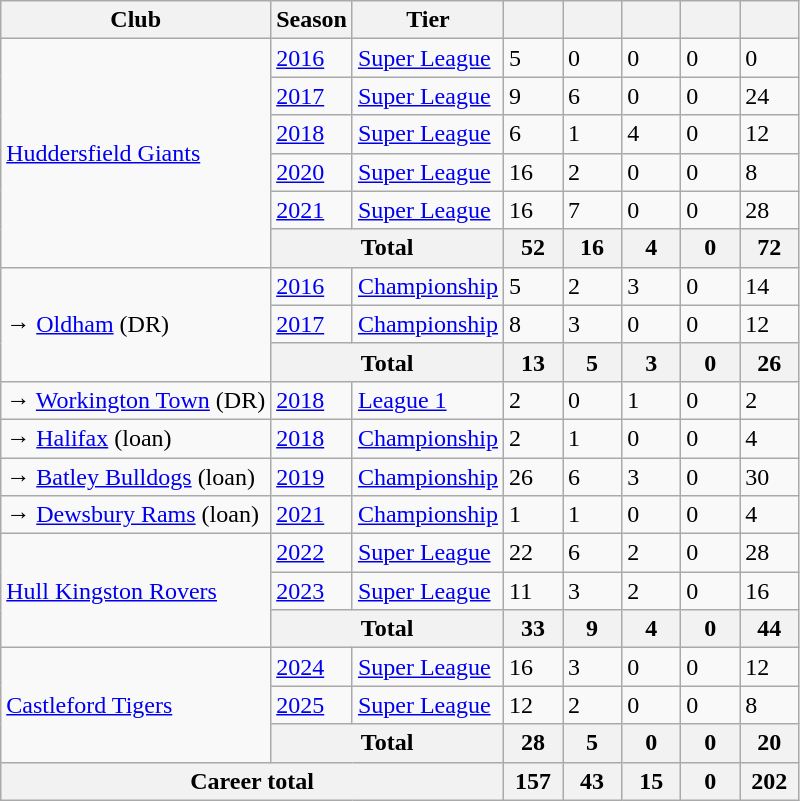<table class="wikitable defaultcenter">
<tr>
<th>Club</th>
<th>Season</th>
<th>Tier</th>
<th style="width:2em;"></th>
<th style="width:2em;"></th>
<th style="width:2em;"></th>
<th style="width:2em;"></th>
<th style="width:2em;"></th>
</tr>
<tr>
<td rowspan="6" style="text-align:left;"> <a href='#'>Huddersfield Giants</a></td>
<td><a href='#'>2016</a></td>
<td><a href='#'>Super League</a></td>
<td>5</td>
<td>0</td>
<td>0</td>
<td>0</td>
<td>0</td>
</tr>
<tr>
<td><a href='#'>2017</a></td>
<td><a href='#'>Super League</a></td>
<td>9</td>
<td>6</td>
<td>0</td>
<td>0</td>
<td>24</td>
</tr>
<tr>
<td><a href='#'>2018</a></td>
<td><a href='#'>Super League</a></td>
<td>6</td>
<td>1</td>
<td>4</td>
<td>0</td>
<td>12</td>
</tr>
<tr>
<td><a href='#'>2020</a></td>
<td><a href='#'>Super League</a></td>
<td>16</td>
<td>2</td>
<td>0</td>
<td>0</td>
<td>8</td>
</tr>
<tr>
<td><a href='#'>2021</a></td>
<td><a href='#'>Super League</a></td>
<td>16</td>
<td>7</td>
<td>0</td>
<td>0</td>
<td>28</td>
</tr>
<tr>
<th colspan="2">Total</th>
<th>52</th>
<th>16</th>
<th>4</th>
<th>0</th>
<th>72</th>
</tr>
<tr>
<td rowspan="3" style="text-align:left;">→  <a href='#'>Oldham</a> (DR)</td>
<td><a href='#'>2016</a></td>
<td><a href='#'>Championship</a></td>
<td>5</td>
<td>2</td>
<td>3</td>
<td>0</td>
<td>14</td>
</tr>
<tr>
<td><a href='#'>2017</a></td>
<td><a href='#'>Championship</a></td>
<td>8</td>
<td>3</td>
<td>0</td>
<td>0</td>
<td>12</td>
</tr>
<tr>
<th colspan="2">Total</th>
<th>13</th>
<th>5</th>
<th>3</th>
<th>0</th>
<th>26</th>
</tr>
<tr>
<td style="text-align:left;">→  <a href='#'>Workington Town</a> (DR)</td>
<td><a href='#'>2018</a></td>
<td><a href='#'>League 1</a></td>
<td>2</td>
<td>0</td>
<td>1</td>
<td>0</td>
<td>2</td>
</tr>
<tr>
<td style="text-align:left;">→  <a href='#'>Halifax</a> (loan)</td>
<td><a href='#'>2018</a></td>
<td><a href='#'>Championship</a></td>
<td>2</td>
<td>1</td>
<td>0</td>
<td>0</td>
<td>4</td>
</tr>
<tr>
<td style="text-align:left;">→  <a href='#'>Batley Bulldogs</a> (loan)</td>
<td><a href='#'>2019</a></td>
<td><a href='#'>Championship</a></td>
<td>26</td>
<td>6</td>
<td>3</td>
<td>0</td>
<td>30</td>
</tr>
<tr>
<td style="text-align:left;">→  <a href='#'>Dewsbury Rams</a> (loan)</td>
<td><a href='#'>2021</a></td>
<td><a href='#'>Championship</a></td>
<td>1</td>
<td>1</td>
<td>0</td>
<td>0</td>
<td>4</td>
</tr>
<tr>
<td rowspan="3" style="text-align:left;"> <a href='#'>Hull Kingston Rovers</a></td>
<td><a href='#'>2022</a></td>
<td><a href='#'>Super League</a></td>
<td>22</td>
<td>6</td>
<td>2</td>
<td>0</td>
<td>28</td>
</tr>
<tr>
<td><a href='#'>2023</a></td>
<td><a href='#'>Super League</a></td>
<td>11</td>
<td>3</td>
<td>2</td>
<td>0</td>
<td>16</td>
</tr>
<tr>
<th colspan="2">Total</th>
<th>33</th>
<th>9</th>
<th>4</th>
<th>0</th>
<th>44</th>
</tr>
<tr>
<td rowspan="3" style="text-align:left;"> <a href='#'>Castleford Tigers</a></td>
<td><a href='#'>2024</a></td>
<td><a href='#'>Super League</a></td>
<td>16</td>
<td>3</td>
<td>0</td>
<td>0</td>
<td>12</td>
</tr>
<tr>
<td><a href='#'>2025</a></td>
<td><a href='#'>Super League</a></td>
<td>12</td>
<td>2</td>
<td>0</td>
<td>0</td>
<td>8</td>
</tr>
<tr>
<th colspan="2">Total</th>
<th>28</th>
<th>5</th>
<th>0</th>
<th>0</th>
<th>20</th>
</tr>
<tr>
<th colspan="3">Career total</th>
<th>157</th>
<th>43</th>
<th>15</th>
<th>0</th>
<th>202</th>
</tr>
</table>
